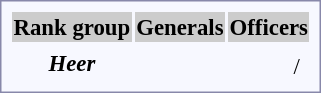<table style="border:1px solid #8888aa; background-color:#f7f8ff; padding:5px; font-size:95%; margin: 0px 12px 12px 0px;">
<tr style="background-color:#CCCCCC">
<th>Rank group</th>
<th colspan=3>Generals</th>
<th colspan=7>Officers</th>
</tr>
<tr style="text-align:center;">
<th rowspan=2> <em>Heer</em><br></th>
<td></td>
<td></td>
<td></td>
<td></td>
<td></td>
<td></td>
<td></td>
<td></td>
<td></td>
</tr>
<tr style="text-align:center;">
<td></td>
<td></td>
<td></td>
<td></td>
<td></td>
<td></td>
<td></td>
<td></td>
<td>/<br></td>
</tr>
</table>
